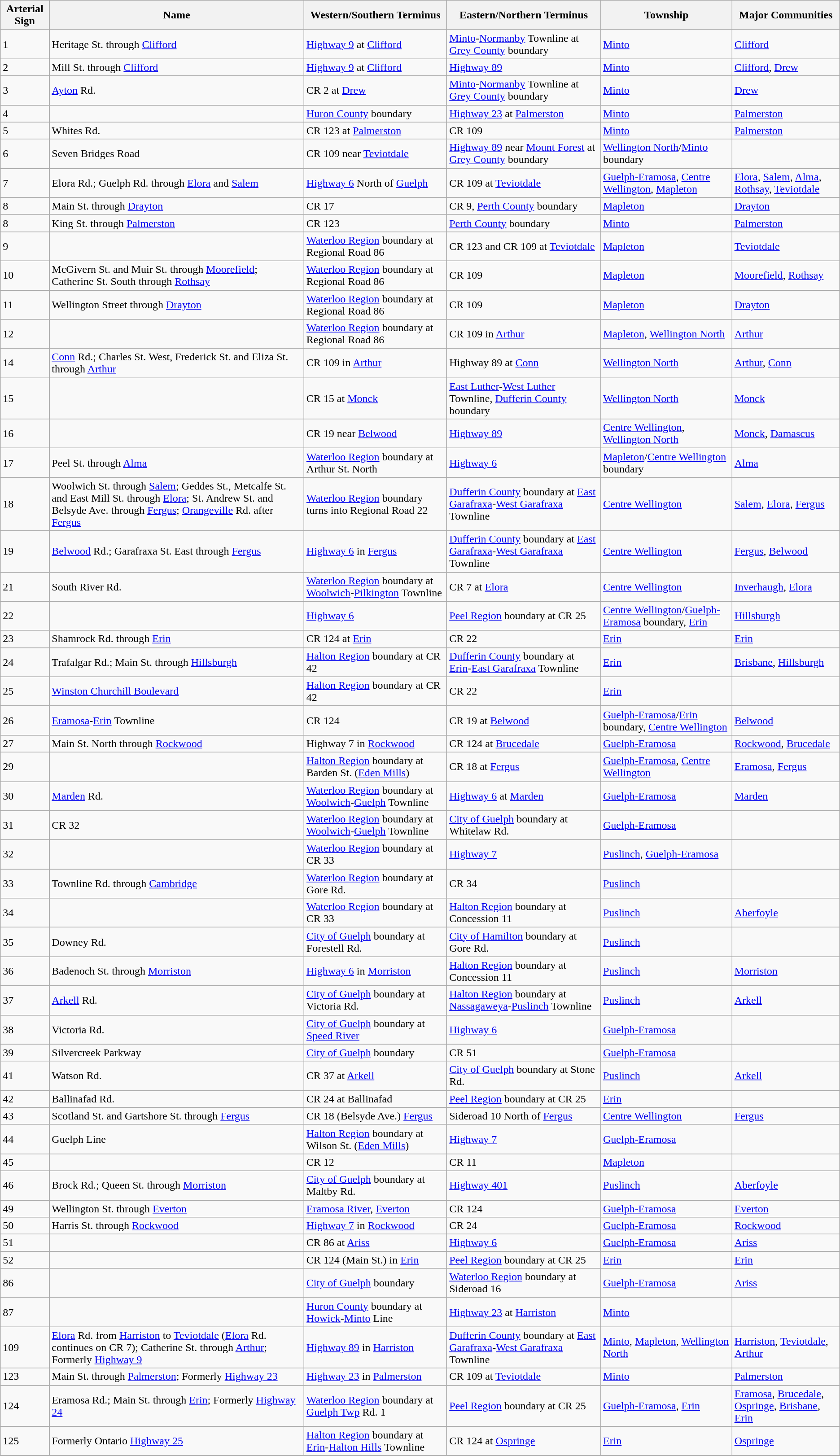<table class="wikitable">
<tr>
<th>Arterial Sign</th>
<th>Name</th>
<th>Western/Southern Terminus</th>
<th>Eastern/Northern Terminus</th>
<th>Township</th>
<th>Major Communities</th>
</tr>
<tr>
<td>1</td>
<td>Heritage St. through <a href='#'>Clifford</a></td>
<td><a href='#'>Highway 9</a> at <a href='#'>Clifford</a></td>
<td><a href='#'>Minto</a>-<a href='#'>Normanby</a> Townline at <a href='#'>Grey County</a> boundary</td>
<td><a href='#'>Minto</a></td>
<td><a href='#'>Clifford</a></td>
</tr>
<tr>
<td>2</td>
<td>Mill St. through <a href='#'>Clifford</a></td>
<td><a href='#'>Highway 9</a> at <a href='#'>Clifford</a></td>
<td><a href='#'>Highway 89</a></td>
<td><a href='#'>Minto</a></td>
<td><a href='#'>Clifford</a>, <a href='#'>Drew</a></td>
</tr>
<tr>
<td>3</td>
<td><a href='#'>Ayton</a> Rd.</td>
<td>CR 2 at <a href='#'>Drew</a></td>
<td><a href='#'>Minto</a>-<a href='#'>Normanby</a> Townline at <a href='#'>Grey County</a> boundary</td>
<td><a href='#'>Minto</a></td>
<td><a href='#'>Drew</a></td>
</tr>
<tr>
<td>4</td>
<td></td>
<td><a href='#'>Huron County</a> boundary</td>
<td><a href='#'>Highway 23</a> at <a href='#'>Palmerston</a></td>
<td><a href='#'>Minto</a></td>
<td><a href='#'>Palmerston</a></td>
</tr>
<tr>
<td>5</td>
<td>Whites Rd.</td>
<td>CR 123 at <a href='#'>Palmerston</a></td>
<td>CR 109</td>
<td><a href='#'>Minto</a></td>
<td><a href='#'>Palmerston</a></td>
</tr>
<tr>
<td>6</td>
<td>Seven Bridges Road</td>
<td>CR 109 near <a href='#'>Teviotdale</a></td>
<td><a href='#'>Highway 89</a> near <a href='#'>Mount Forest</a> at <a href='#'>Grey County</a> boundary</td>
<td><a href='#'>Wellington North</a>/<a href='#'>Minto</a> boundary</td>
<td></td>
</tr>
<tr>
<td>7</td>
<td>Elora Rd.; Guelph Rd. through <a href='#'>Elora</a> and <a href='#'>Salem</a></td>
<td><a href='#'>Highway 6</a> North of <a href='#'>Guelph</a></td>
<td>CR 109 at <a href='#'>Teviotdale</a></td>
<td><a href='#'>Guelph-Eramosa</a>, <a href='#'>Centre Wellington</a>, <a href='#'>Mapleton</a></td>
<td><a href='#'>Elora</a>, <a href='#'>Salem</a>, <a href='#'>Alma</a>, <a href='#'>Rothsay</a>, <a href='#'>Teviotdale</a></td>
</tr>
<tr>
<td>8</td>
<td>Main St. through <a href='#'>Drayton</a></td>
<td>CR 17</td>
<td>CR 9, <a href='#'>Perth County</a> boundary</td>
<td><a href='#'>Mapleton</a></td>
<td><a href='#'>Drayton</a></td>
</tr>
<tr>
<td>8</td>
<td>King St. through <a href='#'>Palmerston</a></td>
<td>CR 123</td>
<td><a href='#'>Perth County</a> boundary</td>
<td><a href='#'>Minto</a></td>
<td><a href='#'>Palmerston</a></td>
</tr>
<tr>
<td>9</td>
<td></td>
<td><a href='#'>Waterloo Region</a> boundary at Regional Road 86</td>
<td>CR 123 and CR 109 at <a href='#'>Teviotdale</a></td>
<td><a href='#'>Mapleton</a></td>
<td><a href='#'>Teviotdale</a></td>
</tr>
<tr>
<td>10</td>
<td>McGivern St. and Muir St. through <a href='#'>Moorefield</a>; Catherine St. South through <a href='#'>Rothsay</a></td>
<td><a href='#'>Waterloo Region</a> boundary at Regional Road 86</td>
<td>CR 109</td>
<td><a href='#'>Mapleton</a></td>
<td><a href='#'>Moorefield</a>, <a href='#'>Rothsay</a></td>
</tr>
<tr>
<td>11</td>
<td>Wellington Street through <a href='#'>Drayton</a></td>
<td><a href='#'>Waterloo Region</a> boundary at Regional Road 86</td>
<td>CR 109</td>
<td><a href='#'>Mapleton</a></td>
<td><a href='#'>Drayton</a></td>
</tr>
<tr>
<td>12</td>
<td></td>
<td><a href='#'>Waterloo Region</a> boundary at Regional Road 86</td>
<td>CR 109 in <a href='#'>Arthur</a></td>
<td><a href='#'>Mapleton</a>, <a href='#'>Wellington North</a></td>
<td><a href='#'>Arthur</a></td>
</tr>
<tr>
<td>14</td>
<td><a href='#'>Conn</a> Rd.; Charles St. West, Frederick St. and Eliza St. through <a href='#'>Arthur</a></td>
<td>CR 109 in <a href='#'>Arthur</a></td>
<td>Highway 89 at <a href='#'>Conn</a></td>
<td><a href='#'>Wellington North</a></td>
<td><a href='#'>Arthur</a>, <a href='#'>Conn</a></td>
</tr>
<tr>
<td>15</td>
<td></td>
<td>CR 15 at <a href='#'>Monck</a></td>
<td><a href='#'>East Luther</a>-<a href='#'>West Luther</a> Townline, <a href='#'>Dufferin County</a> boundary</td>
<td><a href='#'>Wellington North</a></td>
<td><a href='#'>Monck</a></td>
</tr>
<tr>
<td>16</td>
<td></td>
<td>CR 19 near <a href='#'>Belwood</a></td>
<td><a href='#'>Highway 89</a></td>
<td><a href='#'>Centre Wellington</a>, <a href='#'>Wellington North</a></td>
<td><a href='#'>Monck</a>, <a href='#'>Damascus</a></td>
</tr>
<tr>
<td>17</td>
<td>Peel St. through <a href='#'>Alma</a></td>
<td><a href='#'>Waterloo Region</a> boundary at Arthur St. North</td>
<td><a href='#'>Highway 6</a></td>
<td><a href='#'>Mapleton</a>/<a href='#'>Centre Wellington</a> boundary</td>
<td><a href='#'>Alma</a></td>
</tr>
<tr>
<td>18</td>
<td>Woolwich St. through <a href='#'>Salem</a>; Geddes St., Metcalfe St. and East Mill St. through <a href='#'>Elora</a>; St. Andrew St. and Belsyde Ave. through <a href='#'>Fergus</a>; <a href='#'>Orangeville</a> Rd. after <a href='#'>Fergus</a></td>
<td><a href='#'>Waterloo Region</a> boundary turns into Regional Road 22</td>
<td><a href='#'>Dufferin County</a> boundary at <a href='#'>East Garafraxa</a>-<a href='#'>West Garafraxa</a> Townline</td>
<td><a href='#'>Centre Wellington</a></td>
<td><a href='#'>Salem</a>, <a href='#'>Elora</a>, <a href='#'>Fergus</a></td>
</tr>
<tr>
<td>19</td>
<td><a href='#'>Belwood</a> Rd.; Garafraxa St. East through <a href='#'>Fergus</a></td>
<td><a href='#'>Highway 6</a> in <a href='#'>Fergus</a></td>
<td><a href='#'>Dufferin County</a> boundary at <a href='#'>East Garafraxa</a>-<a href='#'>West Garafraxa</a> Townline</td>
<td><a href='#'>Centre Wellington</a></td>
<td><a href='#'>Fergus</a>, <a href='#'>Belwood</a></td>
</tr>
<tr>
<td>21</td>
<td>South River Rd.</td>
<td><a href='#'>Waterloo Region</a> boundary at <a href='#'>Woolwich</a>-<a href='#'>Pilkington</a> Townline</td>
<td>CR 7 at <a href='#'>Elora</a></td>
<td><a href='#'>Centre Wellington</a></td>
<td><a href='#'>Inverhaugh</a>, <a href='#'>Elora</a></td>
</tr>
<tr>
<td>22</td>
<td></td>
<td><a href='#'>Highway 6</a></td>
<td><a href='#'>Peel Region</a> boundary at CR 25</td>
<td><a href='#'>Centre Wellington</a>/<a href='#'>Guelph-Eramosa</a> boundary, <a href='#'>Erin</a></td>
<td><a href='#'>Hillsburgh</a></td>
</tr>
<tr>
<td>23</td>
<td>Shamrock Rd. through <a href='#'>Erin</a></td>
<td>CR 124 at <a href='#'>Erin</a></td>
<td>CR 22</td>
<td><a href='#'>Erin</a></td>
<td><a href='#'>Erin</a></td>
</tr>
<tr>
<td>24</td>
<td>Trafalgar Rd.; Main St. through <a href='#'>Hillsburgh</a></td>
<td><a href='#'>Halton Region</a> boundary at CR 42</td>
<td><a href='#'>Dufferin County</a> boundary at <a href='#'>Erin</a>-<a href='#'>East Garafraxa</a> Townline</td>
<td><a href='#'>Erin</a></td>
<td><a href='#'>Brisbane</a>, <a href='#'>Hillsburgh</a></td>
</tr>
<tr>
<td>25</td>
<td><a href='#'>Winston Churchill Boulevard</a></td>
<td><a href='#'>Halton Region</a> boundary at CR 42</td>
<td>CR 22</td>
<td><a href='#'>Erin</a></td>
<td></td>
</tr>
<tr>
<td>26</td>
<td><a href='#'>Eramosa</a>-<a href='#'>Erin</a> Townline</td>
<td>CR 124</td>
<td>CR 19 at <a href='#'>Belwood</a></td>
<td><a href='#'>Guelph-Eramosa</a>/<a href='#'>Erin</a> boundary, <a href='#'>Centre Wellington</a></td>
<td><a href='#'>Belwood</a></td>
</tr>
<tr>
<td>27</td>
<td>Main St. North through <a href='#'>Rockwood</a></td>
<td>Highway 7 in <a href='#'>Rockwood</a></td>
<td>CR 124 at <a href='#'>Brucedale</a></td>
<td><a href='#'>Guelph-Eramosa</a></td>
<td><a href='#'>Rockwood</a>, <a href='#'>Brucedale</a></td>
</tr>
<tr>
<td>29</td>
<td></td>
<td><a href='#'>Halton Region</a> boundary at Barden St. (<a href='#'>Eden Mills</a>)</td>
<td>CR 18 at <a href='#'>Fergus</a></td>
<td><a href='#'>Guelph-Eramosa</a>, <a href='#'>Centre Wellington</a></td>
<td><a href='#'>Eramosa</a>, <a href='#'>Fergus</a></td>
</tr>
<tr>
<td>30</td>
<td><a href='#'>Marden</a> Rd.</td>
<td><a href='#'>Waterloo Region</a> boundary at <a href='#'>Woolwich</a>-<a href='#'>Guelph</a> Townline</td>
<td><a href='#'>Highway 6</a> at <a href='#'>Marden</a></td>
<td><a href='#'>Guelph-Eramosa</a></td>
<td><a href='#'>Marden</a></td>
</tr>
<tr>
<td>31</td>
<td>CR 32</td>
<td><a href='#'>Waterloo Region</a> boundary at <a href='#'>Woolwich</a>-<a href='#'>Guelph</a> Townline</td>
<td><a href='#'>City of Guelph</a> boundary at Whitelaw Rd.</td>
<td><a href='#'>Guelph-Eramosa</a></td>
<td></td>
</tr>
<tr>
<td>32</td>
<td></td>
<td><a href='#'>Waterloo Region</a> boundary at CR 33</td>
<td><a href='#'>Highway 7</a></td>
<td><a href='#'>Puslinch</a>, <a href='#'>Guelph-Eramosa</a></td>
<td></td>
</tr>
<tr>
<td>33</td>
<td>Townline Rd. through <a href='#'>Cambridge</a></td>
<td><a href='#'>Waterloo Region</a> boundary at Gore Rd.</td>
<td>CR 34</td>
<td><a href='#'>Puslinch</a></td>
<td></td>
</tr>
<tr>
<td>34</td>
<td></td>
<td><a href='#'>Waterloo Region</a> boundary at CR 33</td>
<td><a href='#'>Halton Region</a> boundary at Concession 11</td>
<td><a href='#'>Puslinch</a></td>
<td><a href='#'>Aberfoyle</a></td>
</tr>
<tr>
<td>35</td>
<td>Downey Rd.</td>
<td><a href='#'>City of Guelph</a> boundary at Forestell Rd.</td>
<td><a href='#'>City of Hamilton</a> boundary at Gore Rd.</td>
<td><a href='#'>Puslinch</a></td>
<td></td>
</tr>
<tr>
<td>36</td>
<td>Badenoch St. through <a href='#'>Morriston</a></td>
<td><a href='#'>Highway 6</a> in <a href='#'>Morriston</a></td>
<td><a href='#'>Halton Region</a> boundary at Concession 11</td>
<td><a href='#'>Puslinch</a></td>
<td><a href='#'>Morriston</a></td>
</tr>
<tr>
<td>37</td>
<td><a href='#'>Arkell</a> Rd.</td>
<td><a href='#'>City of Guelph</a> boundary at Victoria Rd.</td>
<td><a href='#'>Halton Region</a> boundary at <a href='#'>Nassagaweya</a>-<a href='#'>Puslinch</a> Townline</td>
<td><a href='#'>Puslinch</a></td>
<td><a href='#'>Arkell</a></td>
</tr>
<tr>
<td>38</td>
<td>Victoria Rd.</td>
<td><a href='#'>City of Guelph</a> boundary at <a href='#'>Speed River</a></td>
<td><a href='#'>Highway 6</a></td>
<td><a href='#'>Guelph-Eramosa</a></td>
<td></td>
</tr>
<tr>
<td>39</td>
<td>Silvercreek Parkway</td>
<td><a href='#'>City of Guelph</a> boundary</td>
<td>CR 51</td>
<td><a href='#'>Guelph-Eramosa</a></td>
<td></td>
</tr>
<tr>
<td>41</td>
<td>Watson Rd.</td>
<td>CR 37 at <a href='#'>Arkell</a></td>
<td><a href='#'>City of Guelph</a> boundary at Stone Rd.</td>
<td><a href='#'>Puslinch</a></td>
<td><a href='#'>Arkell</a></td>
</tr>
<tr>
<td>42</td>
<td>Ballinafad Rd.</td>
<td>CR 24 at Ballinafad</td>
<td><a href='#'>Peel Region</a> boundary at CR 25</td>
<td><a href='#'>Erin</a></td>
<td></td>
</tr>
<tr>
<td>43</td>
<td>Scotland St. and Gartshore St. through <a href='#'>Fergus</a></td>
<td>CR 18 (Belsyde Ave.) <a href='#'>Fergus</a></td>
<td>Sideroad 10 North of <a href='#'>Fergus</a></td>
<td><a href='#'>Centre Wellington</a></td>
<td><a href='#'>Fergus</a></td>
</tr>
<tr>
<td>44</td>
<td>Guelph Line</td>
<td><a href='#'>Halton Region</a> boundary at Wilson St. (<a href='#'>Eden Mills</a>)</td>
<td><a href='#'>Highway 7</a></td>
<td><a href='#'>Guelph-Eramosa</a></td>
<td></td>
</tr>
<tr>
<td>45</td>
<td></td>
<td>CR 12</td>
<td>CR 11</td>
<td><a href='#'>Mapleton</a></td>
<td></td>
</tr>
<tr>
<td>46</td>
<td>Brock Rd.; Queen St. through <a href='#'>Morriston</a></td>
<td><a href='#'>City of Guelph</a> boundary at Maltby Rd.</td>
<td><a href='#'>Highway 401</a></td>
<td><a href='#'>Puslinch</a></td>
<td><a href='#'>Aberfoyle</a></td>
</tr>
<tr>
<td>49</td>
<td>Wellington St. through <a href='#'>Everton</a></td>
<td><a href='#'>Eramosa River</a>, <a href='#'>Everton</a></td>
<td>CR 124</td>
<td><a href='#'>Guelph-Eramosa</a></td>
<td><a href='#'>Everton</a></td>
</tr>
<tr>
<td>50</td>
<td>Harris St. through <a href='#'>Rockwood</a></td>
<td><a href='#'>Highway 7</a> in <a href='#'>Rockwood</a></td>
<td>CR 24</td>
<td><a href='#'>Guelph-Eramosa</a></td>
<td><a href='#'>Rockwood</a></td>
</tr>
<tr>
<td>51</td>
<td></td>
<td>CR 86 at <a href='#'>Ariss</a></td>
<td><a href='#'>Highway 6</a></td>
<td><a href='#'>Guelph-Eramosa</a></td>
<td><a href='#'>Ariss</a></td>
</tr>
<tr>
<td>52</td>
<td></td>
<td>CR 124 (Main St.) in <a href='#'>Erin</a></td>
<td><a href='#'>Peel Region</a> boundary at CR 25</td>
<td><a href='#'>Erin</a></td>
<td><a href='#'>Erin</a></td>
</tr>
<tr>
<td>86</td>
<td></td>
<td><a href='#'>City of Guelph</a> boundary</td>
<td><a href='#'>Waterloo Region</a> boundary at Sideroad 16</td>
<td><a href='#'>Guelph-Eramosa</a></td>
<td><a href='#'>Ariss</a></td>
</tr>
<tr>
<td>87</td>
<td></td>
<td><a href='#'>Huron County</a> boundary at <a href='#'>Howick</a>-<a href='#'>Minto</a> Line</td>
<td><a href='#'>Highway 23</a> at <a href='#'>Harriston</a></td>
<td><a href='#'>Minto</a></td>
<td></td>
</tr>
<tr>
<td>109</td>
<td><a href='#'>Elora</a> Rd. from <a href='#'>Harriston</a> to <a href='#'>Teviotdale</a> (<a href='#'>Elora</a> Rd. continues on CR 7); Catherine St. through <a href='#'>Arthur</a>; Formerly <a href='#'>Highway 9</a></td>
<td><a href='#'>Highway 89</a> in <a href='#'>Harriston</a></td>
<td><a href='#'>Dufferin County</a> boundary at <a href='#'>East Garafraxa</a>-<a href='#'>West Garafraxa</a> Townline</td>
<td><a href='#'>Minto</a>, <a href='#'>Mapleton</a>, <a href='#'>Wellington North</a></td>
<td><a href='#'>Harriston</a>, <a href='#'>Teviotdale</a>, <a href='#'>Arthur</a></td>
</tr>
<tr>
<td>123</td>
<td>Main St. through <a href='#'>Palmerston</a>; Formerly <a href='#'>Highway 23</a></td>
<td><a href='#'>Highway 23</a> in <a href='#'>Palmerston</a></td>
<td>CR 109 at <a href='#'>Teviotdale</a></td>
<td><a href='#'>Minto</a></td>
<td><a href='#'>Palmerston</a></td>
</tr>
<tr>
<td>124</td>
<td>Eramosa Rd.; Main St. through <a href='#'>Erin</a>; Formerly <a href='#'>Highway 24</a></td>
<td><a href='#'>Waterloo Region</a> boundary at <a href='#'>Guelph Twp</a> Rd. 1</td>
<td><a href='#'>Peel Region</a> boundary at CR 25</td>
<td><a href='#'>Guelph-Eramosa</a>, <a href='#'>Erin</a></td>
<td><a href='#'>Eramosa</a>, <a href='#'>Brucedale</a>, <a href='#'>Ospringe</a>, <a href='#'>Brisbane</a>, <a href='#'>Erin</a></td>
</tr>
<tr>
<td>125</td>
<td>Formerly Ontario <a href='#'>Highway 25</a></td>
<td><a href='#'>Halton Region</a> boundary at <a href='#'>Erin</a>-<a href='#'>Halton Hills</a> Townline</td>
<td>CR 124 at <a href='#'>Ospringe</a></td>
<td><a href='#'>Erin</a></td>
<td><a href='#'>Ospringe</a></td>
</tr>
<tr>
</tr>
</table>
